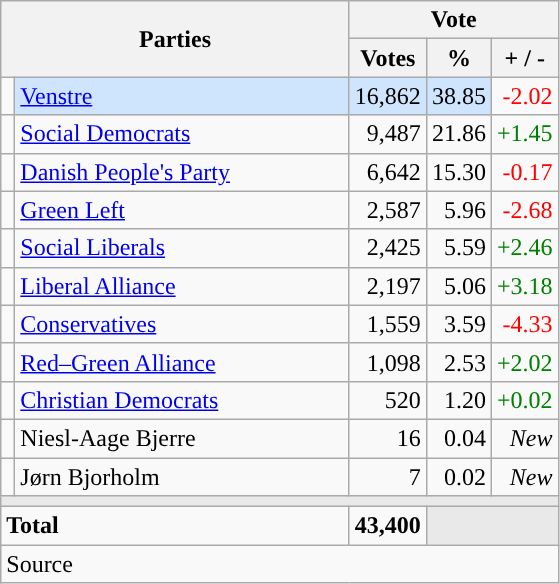<table class="wikitable" style="text-align:right;">
<tr>
<th style="text-align:centre;" rowspan="2" colspan="2" width="225">Parties</th>
<th colspan="3">Vote</th>
</tr>
<tr>
<th width="15">Votes</th>
<th width="15">%</th>
<th width="15">+ / -</th>
</tr>
<tr>
<td width="2" style="color:inherit;background:"></td>
<td bgcolor=#cfe5fe  align="left"><a href='#'>Venstre</a></td>
<td bgcolor=#cfe5fe>16,862</td>
<td bgcolor=#cfe5fe>38.85</td>
<td style=color:red;>-2.02</td>
</tr>
<tr>
<td width="2" style="color:inherit;background:"></td>
<td align="left"><a href='#'>Social Democrats</a></td>
<td>9,487</td>
<td>21.86</td>
<td style=color:green;>+1.45</td>
</tr>
<tr>
<td width="2" style="color:inherit;background:"></td>
<td align="left"><a href='#'>Danish People's Party</a></td>
<td>6,642</td>
<td>15.30</td>
<td style=color:red;>-0.17</td>
</tr>
<tr>
<td width="2" style="color:inherit;background:"></td>
<td align="left"><a href='#'>Green Left</a></td>
<td>2,587</td>
<td>5.96</td>
<td style=color:red;>-2.68</td>
</tr>
<tr>
<td width="2" style="color:inherit;background:"></td>
<td align="left"><a href='#'>Social Liberals</a></td>
<td>2,425</td>
<td>5.59</td>
<td style=color:green;>+2.46</td>
</tr>
<tr>
<td width="2" style="color:inherit;background:"></td>
<td align="left"><a href='#'>Liberal Alliance</a></td>
<td>2,197</td>
<td>5.06</td>
<td style=color:green;>+3.18</td>
</tr>
<tr>
<td width="2" style="color:inherit;background:"></td>
<td align="left"><a href='#'>Conservatives</a></td>
<td>1,559</td>
<td>3.59</td>
<td style=color:red;>-4.33</td>
</tr>
<tr>
<td width="2" style="color:inherit;background:"></td>
<td align="left"><a href='#'>Red–Green Alliance</a></td>
<td>1,098</td>
<td>2.53</td>
<td style=color:green;>+2.02</td>
</tr>
<tr>
<td width="2" style="color:inherit;background:"></td>
<td align="left"><a href='#'>Christian Democrats</a></td>
<td>520</td>
<td>1.20</td>
<td style=color:green;>+0.02</td>
</tr>
<tr>
<td width="2" style="color:inherit;background:"></td>
<td align="left">Niesl-Aage Bjerre</td>
<td>16</td>
<td>0.04</td>
<td><em>New</em></td>
</tr>
<tr>
<td width="2" style="color:inherit;background:"></td>
<td align="left">Jørn Bjorholm</td>
<td>7</td>
<td>0.02</td>
<td><em>New</em></td>
</tr>
<tr>
<td colspan="7" bgcolor="#E9E9E9"></td>
</tr>
<tr>
<td align="left" colspan="2"><strong>Total</strong></td>
<td><strong>43,400</strong></td>
<td bgcolor="#E9E9E9" colspan="2"></td>
</tr>
<tr>
<td align="left" colspan="6">Source</td>
</tr>
</table>
